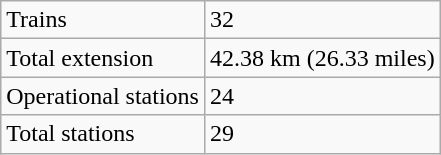<table class="wikitable">
<tr>
<td>Trains</td>
<td>32</td>
</tr>
<tr>
<td>Total extension</td>
<td>42.38 km (26.33 miles)</td>
</tr>
<tr>
<td>Operational stations</td>
<td>24</td>
</tr>
<tr>
<td>Total stations</td>
<td>29</td>
</tr>
</table>
